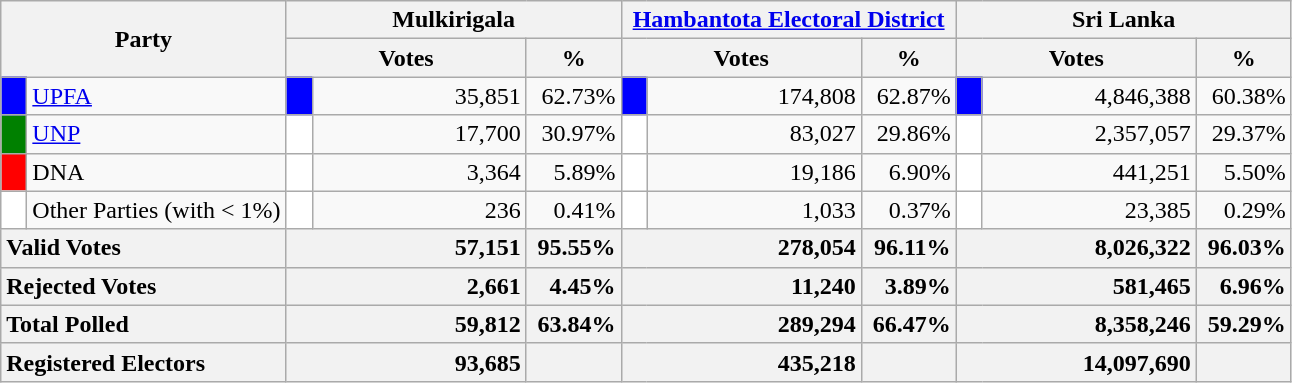<table class="wikitable">
<tr>
<th colspan="2" width="144px"rowspan="2">Party</th>
<th colspan="3" width="216px">Mulkirigala</th>
<th colspan="3" width="216px"><a href='#'>Hambantota Electoral District</a></th>
<th colspan="3" width="216px">Sri Lanka</th>
</tr>
<tr>
<th colspan="2" width="144px">Votes</th>
<th>%</th>
<th colspan="2" width="144px">Votes</th>
<th>%</th>
<th colspan="2" width="144px">Votes</th>
<th>%</th>
</tr>
<tr>
<td style="background-color:blue;" width="10px"></td>
<td style="text-align:left;"><a href='#'>UPFA</a></td>
<td style="background-color:blue;" width="10px"></td>
<td style="text-align:right;">35,851</td>
<td style="text-align:right;">62.73%</td>
<td style="background-color:blue;" width="10px"></td>
<td style="text-align:right;">174,808</td>
<td style="text-align:right;">62.87%</td>
<td style="background-color:blue;" width="10px"></td>
<td style="text-align:right;">4,846,388</td>
<td style="text-align:right;">60.38%</td>
</tr>
<tr>
<td style="background-color:green;" width="10px"></td>
<td style="text-align:left;"><a href='#'>UNP</a></td>
<td style="background-color:white;" width="10px"></td>
<td style="text-align:right;">17,700</td>
<td style="text-align:right;">30.97%</td>
<td style="background-color:white;" width="10px"></td>
<td style="text-align:right;">83,027</td>
<td style="text-align:right;">29.86%</td>
<td style="background-color:white;" width="10px"></td>
<td style="text-align:right;">2,357,057</td>
<td style="text-align:right;">29.37%</td>
</tr>
<tr>
<td style="background-color:red;" width="10px"></td>
<td style="text-align:left;">DNA</td>
<td style="background-color:white;" width="10px"></td>
<td style="text-align:right;">3,364</td>
<td style="text-align:right;">5.89%</td>
<td style="background-color:white;" width="10px"></td>
<td style="text-align:right;">19,186</td>
<td style="text-align:right;">6.90%</td>
<td style="background-color:white;" width="10px"></td>
<td style="text-align:right;">441,251</td>
<td style="text-align:right;">5.50%</td>
</tr>
<tr>
<td style="background-color:white;" width="10px"></td>
<td style="text-align:left;">Other Parties (with < 1%)</td>
<td style="background-color:white;" width="10px"></td>
<td style="text-align:right;">236</td>
<td style="text-align:right;">0.41%</td>
<td style="background-color:white;" width="10px"></td>
<td style="text-align:right;">1,033</td>
<td style="text-align:right;">0.37%</td>
<td style="background-color:white;" width="10px"></td>
<td style="text-align:right;">23,385</td>
<td style="text-align:right;">0.29%</td>
</tr>
<tr>
<th colspan="2" width="144px"style="text-align:left;">Valid Votes</th>
<th style="text-align:right;"colspan="2" width="144px">57,151</th>
<th style="text-align:right;">95.55%</th>
<th style="text-align:right;"colspan="2" width="144px">278,054</th>
<th style="text-align:right;">96.11%</th>
<th style="text-align:right;"colspan="2" width="144px">8,026,322</th>
<th style="text-align:right;">96.03%</th>
</tr>
<tr>
<th colspan="2" width="144px"style="text-align:left;">Rejected Votes</th>
<th style="text-align:right;"colspan="2" width="144px">2,661</th>
<th style="text-align:right;">4.45%</th>
<th style="text-align:right;"colspan="2" width="144px">11,240</th>
<th style="text-align:right;">3.89%</th>
<th style="text-align:right;"colspan="2" width="144px">581,465</th>
<th style="text-align:right;">6.96%</th>
</tr>
<tr>
<th colspan="2" width="144px"style="text-align:left;">Total Polled</th>
<th style="text-align:right;"colspan="2" width="144px">59,812</th>
<th style="text-align:right;">63.84%</th>
<th style="text-align:right;"colspan="2" width="144px">289,294</th>
<th style="text-align:right;">66.47%</th>
<th style="text-align:right;"colspan="2" width="144px">8,358,246</th>
<th style="text-align:right;">59.29%</th>
</tr>
<tr>
<th colspan="2" width="144px"style="text-align:left;">Registered Electors</th>
<th style="text-align:right;"colspan="2" width="144px">93,685</th>
<th></th>
<th style="text-align:right;"colspan="2" width="144px">435,218</th>
<th></th>
<th style="text-align:right;"colspan="2" width="144px">14,097,690</th>
<th></th>
</tr>
</table>
